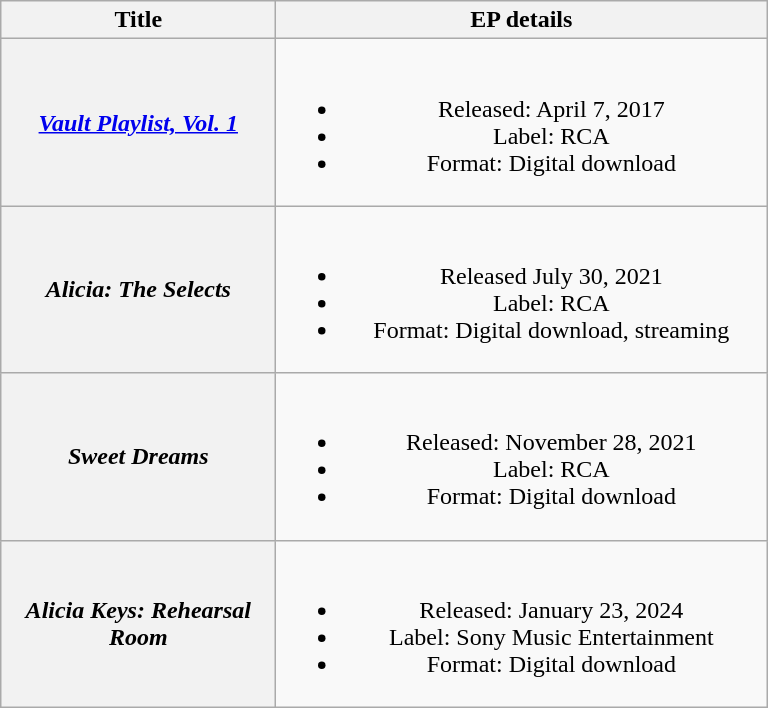<table class="wikitable plainrowheaders" style="text-align:center;" border="1">
<tr>
<th scope="col" style="width:11em;">Title</th>
<th scope="col" style="width:20em;">EP details</th>
</tr>
<tr>
<th scope="row"><em><a href='#'>Vault Playlist, Vol. 1</a></em></th>
<td><br><ul><li>Released: April 7, 2017</li><li>Label: RCA</li><li>Format: Digital download</li></ul></td>
</tr>
<tr>
<th scope="row"><em>Alicia: The Selects</em></th>
<td><br><ul><li>Released July 30, 2021</li><li>Label: RCA</li><li>Format: Digital download, streaming</li></ul></td>
</tr>
<tr>
<th scope="row"><em>Sweet Dreams</em></th>
<td><br><ul><li>Released: November 28, 2021</li><li>Label: RCA</li><li>Format: Digital download</li></ul></td>
</tr>
<tr>
<th scope="row"><em>Alicia Keys: Rehearsal Room</em></th>
<td><br><ul><li>Released: January 23, 2024</li><li>Label: Sony Music Entertainment</li><li>Format: Digital download</li></ul></td>
</tr>
</table>
